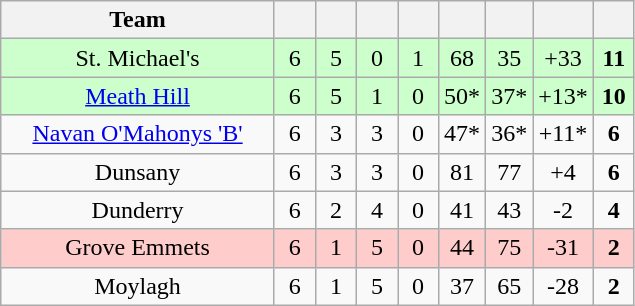<table class="wikitable" style="text-align:center">
<tr>
<th width="175">Team</th>
<th width="20"></th>
<th width="20"></th>
<th width="20"></th>
<th width="20"></th>
<th width="20"></th>
<th width="20"></th>
<th width="20"></th>
<th width="20"></th>
</tr>
<tr style="background:#cfc;">
<td>St. Michael's</td>
<td>6</td>
<td>5</td>
<td>0</td>
<td>1</td>
<td>68</td>
<td>35</td>
<td>+33</td>
<td><strong>11</strong></td>
</tr>
<tr style="background:#cfc;">
<td><a href='#'>Meath Hill</a></td>
<td>6</td>
<td>5</td>
<td>1</td>
<td>0</td>
<td>50*</td>
<td>37*</td>
<td>+13*</td>
<td><strong>10</strong></td>
</tr>
<tr>
<td><a href='#'>Navan O'Mahonys 'B'</a></td>
<td>6</td>
<td>3</td>
<td>3</td>
<td>0</td>
<td>47*</td>
<td>36*</td>
<td>+11*</td>
<td><strong>6</strong></td>
</tr>
<tr>
<td>Dunsany</td>
<td>6</td>
<td>3</td>
<td>3</td>
<td>0</td>
<td>81</td>
<td>77</td>
<td>+4</td>
<td><strong>6</strong></td>
</tr>
<tr>
<td>Dunderry</td>
<td>6</td>
<td>2</td>
<td>4</td>
<td>0</td>
<td>41</td>
<td>43</td>
<td>-2</td>
<td><strong>4</strong></td>
</tr>
<tr style="background:#fcc;">
<td>Grove Emmets</td>
<td>6</td>
<td>1</td>
<td>5</td>
<td>0</td>
<td>44</td>
<td>75</td>
<td>-31</td>
<td><strong>2</strong></td>
</tr>
<tr>
<td>Moylagh</td>
<td>6</td>
<td>1</td>
<td>5</td>
<td>0</td>
<td>37</td>
<td>65</td>
<td>-28</td>
<td><strong>2</strong></td>
</tr>
</table>
